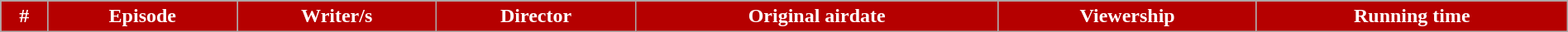<table class="wikitable plainrowheaders" style="width:100%">
<tr>
</tr>
<tr style="color:#fff;">
<th style="background:#B50000;">#</th>
<th style="background:#B50000;">Episode</th>
<th style="background:#B50000;">Writer/s</th>
<th style="background:#B50000;">Director</th>
<th style="background:#B50000;">Original airdate</th>
<th style="background:#B50000;">Viewership</th>
<th style="background:#B50000;">Running time<br></th>
</tr>
</table>
